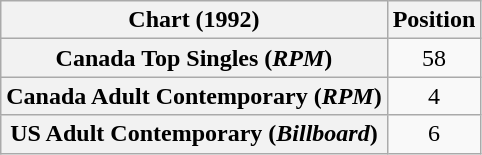<table class="wikitable sortable plainrowheaders" style="text-align:center">
<tr>
<th>Chart (1992)</th>
<th>Position</th>
</tr>
<tr>
<th scope="row">Canada Top Singles (<em>RPM</em>)</th>
<td>58</td>
</tr>
<tr>
<th scope="row">Canada Adult Contemporary (<em>RPM</em>)</th>
<td>4</td>
</tr>
<tr>
<th scope="row">US Adult Contemporary (<em>Billboard</em>)</th>
<td>6</td>
</tr>
</table>
